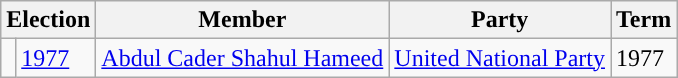<table class="wikitable">
<tr>
<th colspan="2">Election</th>
<th>Member</th>
<th>Party</th>
<th>Term</th>
</tr>
<tr>
<td style="background-color: "></td>
<td><a href='#'>1977</a></td>
<td><a href='#'>Abdul Cader Shahul Hameed</a></td>
<td><a href='#'>United National Party</a></td>
<td>1977</td>
</tr>
</table>
